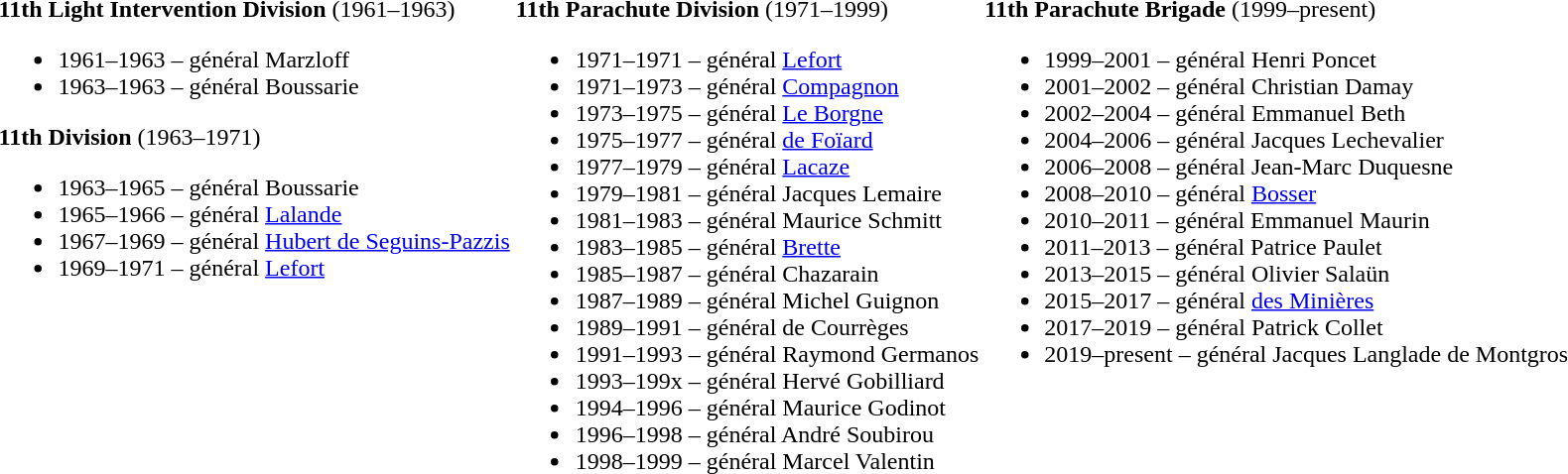<table>
<tr>
<td valign=top><br><strong>11th Light Intervention Division</strong> (1961–1963)<ul><li>1961–1963 – général Marzloff</li><li>1963–1963 – général Boussarie</li></ul><strong>11th Division</strong> (1963–1971)<ul><li>1963–1965 – général  Boussarie</li><li>1965–1966 – général <a href='#'>Lalande</a></li><li>1967–1969 – général <a href='#'>Hubert de Seguins-Pazzis</a></li><li>1969–1971 – général <a href='#'>Lefort</a></li></ul></td>
<td valign=top><br><strong>11th Parachute Division</strong> (1971–1999)<ul><li>1971–1971 – général <a href='#'>Lefort</a></li><li>1971–1973 – général <a href='#'>Compagnon</a></li><li>1973–1975 – général <a href='#'>Le Borgne</a></li><li>1975–1977 – général <a href='#'>de Foïard</a></li><li>1977–1979 – général <a href='#'>Lacaze</a></li><li>1979–1981 – général Jacques Lemaire </li><li>1981–1983 – général Maurice Schmitt</li><li>1983–1985 – général <a href='#'>Brette</a></li><li>1985–1987 – général Chazarain</li><li>1987–1989 – général Michel Guignon</li><li>1989–1991 – général de Courrèges</li><li>1991–1993 – général Raymond Germanos</li><li>1993–199x – général Hervé Gobilliard</li><li>1994–1996 – général Maurice Godinot</li><li>1996–1998 – général André Soubirou</li><li>1998–1999 – général Marcel Valentin</li></ul></td>
<td valign=top><br><strong>11th Parachute Brigade</strong> (1999–present)<ul><li>1999–2001 – général Henri Poncet</li><li>2001–2002 – général Christian Damay</li><li>2002–2004 – général Emmanuel Beth</li><li>2004–2006 – général Jacques Lechevalier</li><li>2006–2008 – général Jean-Marc Duquesne</li><li>2008–2010 – général <a href='#'>Bosser</a></li><li>2010–2011 – général Emmanuel Maurin</li><li>2011–2013 – général Patrice Paulet</li><li>2013–2015 – général Olivier Salaün</li><li>2015–2017 – général <a href='#'>des Minières</a></li><li>2017–2019 – général Patrick Collet</li><li>2019–present – général Jacques Langlade de Montgros</li></ul></td>
</tr>
</table>
